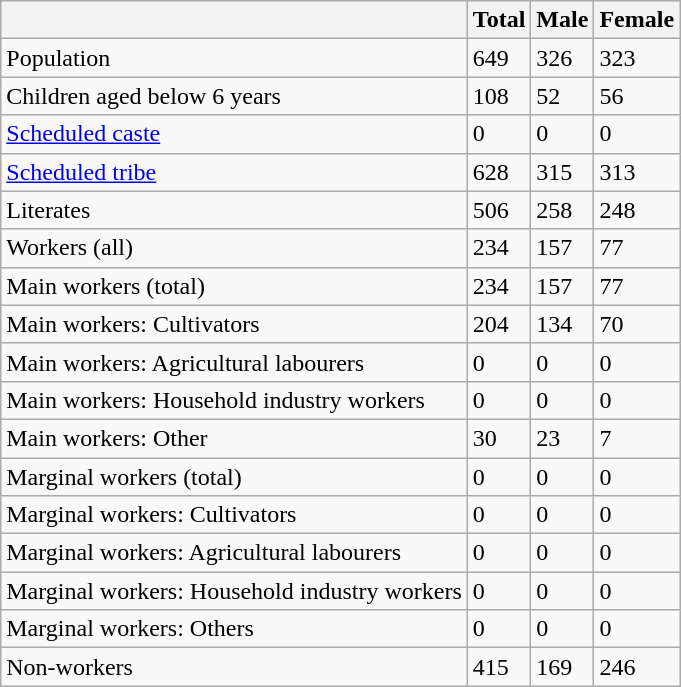<table class="wikitable sortable">
<tr>
<th></th>
<th>Total</th>
<th>Male</th>
<th>Female</th>
</tr>
<tr>
<td>Population</td>
<td>649</td>
<td>326</td>
<td>323</td>
</tr>
<tr>
<td>Children aged below 6 years</td>
<td>108</td>
<td>52</td>
<td>56</td>
</tr>
<tr>
<td><a href='#'>Scheduled caste</a></td>
<td>0</td>
<td>0</td>
<td>0</td>
</tr>
<tr>
<td><a href='#'>Scheduled tribe</a></td>
<td>628</td>
<td>315</td>
<td>313</td>
</tr>
<tr>
<td>Literates</td>
<td>506</td>
<td>258</td>
<td>248</td>
</tr>
<tr>
<td>Workers (all)</td>
<td>234</td>
<td>157</td>
<td>77</td>
</tr>
<tr>
<td>Main workers (total)</td>
<td>234</td>
<td>157</td>
<td>77</td>
</tr>
<tr>
<td>Main workers: Cultivators</td>
<td>204</td>
<td>134</td>
<td>70</td>
</tr>
<tr>
<td>Main workers: Agricultural labourers</td>
<td>0</td>
<td>0</td>
<td>0</td>
</tr>
<tr>
<td>Main workers: Household industry workers</td>
<td>0</td>
<td>0</td>
<td>0</td>
</tr>
<tr>
<td>Main workers: Other</td>
<td>30</td>
<td>23</td>
<td>7</td>
</tr>
<tr>
<td>Marginal workers (total)</td>
<td>0</td>
<td>0</td>
<td>0</td>
</tr>
<tr>
<td>Marginal workers: Cultivators</td>
<td>0</td>
<td>0</td>
<td>0</td>
</tr>
<tr>
<td>Marginal workers: Agricultural labourers</td>
<td>0</td>
<td>0</td>
<td>0</td>
</tr>
<tr>
<td>Marginal workers: Household industry workers</td>
<td>0</td>
<td>0</td>
<td>0</td>
</tr>
<tr>
<td>Marginal workers: Others</td>
<td>0</td>
<td>0</td>
<td>0</td>
</tr>
<tr>
<td>Non-workers</td>
<td>415</td>
<td>169</td>
<td>246</td>
</tr>
</table>
